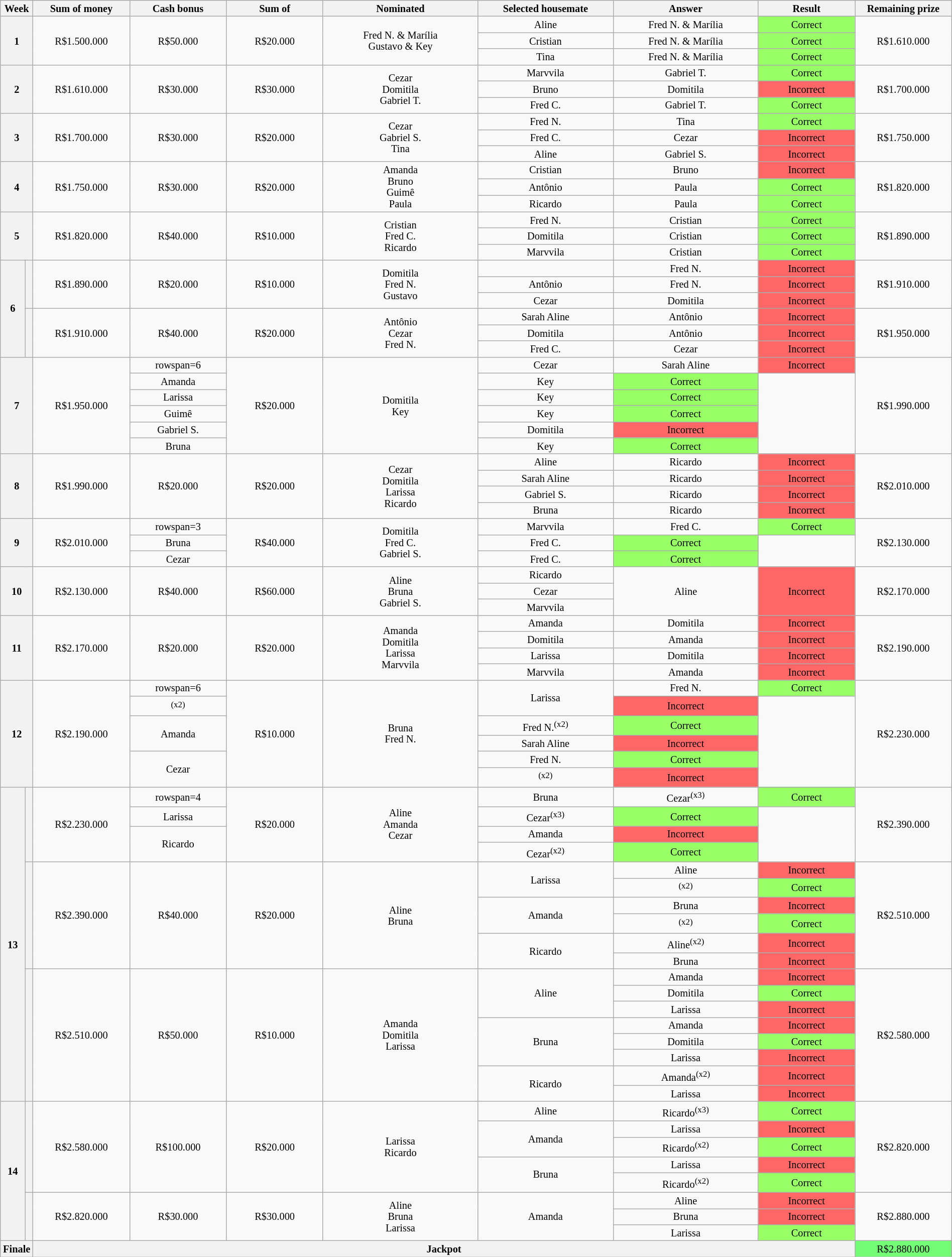<table class="wikitable" style="text-align:center; font-size:85%; width:100%; line-height:15px;">
<tr Valor inicial>
<th width="03.0%" colspan=2>Week</th>
<th width="10.0%">Sum of money</th>
<th width="10.0%">Cash bonus</th>
<th width="10.0%">Sum of </th>
<th width="16.0%">Nominated</th>
<th width="14.0%">Selected housemate</th>
<th width="15.0%">Answer</th>
<th width="10.0%">Result</th>
<th width="10.0%">Remaining prize</th>
</tr>
<tr>
<th rowspan=3 colspan=2>1</th>
<td rowspan=3>R$1.500.000</td>
<td rowspan=3>R$50.000</td>
<td rowspan=3>R$20.000</td>
<td rowspan=3>Fred N. & Marília<br>Gustavo & Key</td>
<td>Aline</td>
<td>Fred N. & Marília</td>
<td bgcolor=99FF66>Correct</td>
<td rowspan=3>R$1.610.000</td>
</tr>
<tr>
<td>Cristian</td>
<td>Fred N. & Marília</td>
<td bgcolor=99FF66>Correct</td>
</tr>
<tr>
<td>Tina</td>
<td>Fred N. & Marília</td>
<td bgcolor=99FF66>Correct</td>
</tr>
<tr>
<th rowspan=3 colspan=2>2</th>
<td rowspan=3>R$1.610.000</td>
<td rowspan=3>R$30.000</td>
<td rowspan=3>R$30.000</td>
<td rowspan=3>Cezar<br>Domitila<br>Gabriel T.</td>
<td>Marvvila</td>
<td>Gabriel T.</td>
<td bgcolor=99FF66>Correct</td>
<td rowspan=3>R$1.700.000</td>
</tr>
<tr>
<td>Bruno</td>
<td>Domitila</td>
<td bgcolor=FF6666>Incorrect</td>
</tr>
<tr>
<td>Fred C.</td>
<td>Gabriel T.</td>
<td bgcolor=99FF66>Correct</td>
</tr>
<tr>
<th rowspan=3 colspan=2>3</th>
<td rowspan=3>R$1.700.000</td>
<td rowspan=3>R$30.000</td>
<td rowspan=3>R$20.000</td>
<td rowspan=3>Cezar<br>Gabriel S.<br>Tina</td>
<td>Fred N.</td>
<td>Tina</td>
<td bgcolor=99FF66>Correct</td>
<td rowspan=3>R$1.750.000</td>
</tr>
<tr>
<td>Fred C.</td>
<td>Cezar</td>
<td bgcolor=FF6666>Incorrect</td>
</tr>
<tr>
<td>Aline</td>
<td>Gabriel S.</td>
<td bgcolor=FF6666>Incorrect</td>
</tr>
<tr>
<th rowspan=3 colspan=2>4</th>
<td rowspan=3>R$1.750.000</td>
<td rowspan=3>R$30.000</td>
<td rowspan=3>R$20.000</td>
<td rowspan=3>Amanda<br>Bruno<br>Guimê<br>Paula</td>
<td>Cristian</td>
<td>Bruno</td>
<td bgcolor=FF6666>Incorrect</td>
<td rowspan=3>R$1.820.000</td>
</tr>
<tr>
<td>Antônio</td>
<td>Paula</td>
<td bgcolor=99FF66>Correct</td>
</tr>
<tr>
<td>Ricardo</td>
<td>Paula</td>
<td bgcolor=99FF66>Correct</td>
</tr>
<tr>
<th rowspan=3 colspan=2>5</th>
<td rowspan=3>R$1.820.000</td>
<td rowspan=3>R$40.000</td>
<td rowspan=3>R$10.000</td>
<td rowspan=3>Cristian<br>Fred C.<br>Ricardo</td>
<td>Fred N.</td>
<td>Cristian</td>
<td bgcolor=99FF66>Correct</td>
<td rowspan=3>R$1.890.000</td>
</tr>
<tr>
<td>Domitila</td>
<td>Cristian</td>
<td bgcolor=99FF66>Correct</td>
</tr>
<tr>
<td>Marvvila</td>
<td>Cristian</td>
<td bgcolor=99FF66>Correct</td>
</tr>
<tr>
<th rowspan=6>6</th>
<th rowspan=3></th>
<td rowspan=3>R$1.890.000</td>
<td rowspan=3>R$20.000</td>
<td rowspan=3>R$10.000</td>
<td rowspan=3>Domitila<br>Fred N.<br>Gustavo</td>
<td></td>
<td>Fred N.</td>
<td bgcolor=FF6666>Incorrect</td>
<td rowspan=3>R$1.910.000</td>
</tr>
<tr>
<td>Antônio</td>
<td>Fred N.</td>
<td bgcolor=FF6666>Incorrect</td>
</tr>
<tr>
<td>Cezar</td>
<td>Domitila</td>
<td bgcolor=FF6666>Incorrect</td>
</tr>
<tr>
<th rowspan=3></th>
<td rowspan=3>R$1.910.000</td>
<td rowspan=3>R$40.000</td>
<td rowspan=3>R$20.000</td>
<td rowspan=3>Antônio<br>Cezar<br>Fred N.</td>
<td>Sarah Aline</td>
<td>Antônio</td>
<td bgcolor=FF6666>Incorrect</td>
<td rowspan=3>R$1.950.000</td>
</tr>
<tr>
<td>Domitila</td>
<td>Antônio</td>
<td bgcolor=FF6666>Incorrect</td>
</tr>
<tr>
<td>Fred C.</td>
<td>Cezar</td>
<td bgcolor=FF6666>Incorrect</td>
</tr>
<tr>
<th rowspan=6 colspan=2>7</th>
<td rowspan=6>R$1.950.000</td>
<td>rowspan=6 </td>
<td rowspan=6>R$20.000<br></td>
<td rowspan=6>Domitila<br>Key<br></td>
<td>Cezar</td>
<td>Sarah Aline</td>
<td bgcolor=FF6666>Incorrect</td>
<td rowspan=6>R$1.990.000</td>
</tr>
<tr>
<td>Amanda</td>
<td>Key</td>
<td bgcolor=99FF66>Correct</td>
</tr>
<tr>
<td>Larissa</td>
<td>Key</td>
<td bgcolor=99FF66>Correct</td>
</tr>
<tr>
<td>Guimê</td>
<td>Key</td>
<td bgcolor=99FF66>Correct</td>
</tr>
<tr>
<td>Gabriel S.</td>
<td>Domitila</td>
<td bgcolor=FF6666>Incorrect</td>
</tr>
<tr>
<td>Bruna</td>
<td>Key</td>
<td bgcolor=99FF66>Correct</td>
</tr>
<tr>
<th rowspan=4 colspan=2>8</th>
<td rowspan=4>R$1.990.000</td>
<td rowspan=4>R$20.000</td>
<td rowspan=4>R$20.000<br></td>
<td rowspan=4>Cezar<br>Domitila<br>Larissa<br>Ricardo</td>
<td>Aline</td>
<td>Ricardo</td>
<td bgcolor=FF6666>Incorrect</td>
<td rowspan=4>R$2.010.000</td>
</tr>
<tr>
<td>Sarah Aline</td>
<td>Ricardo</td>
<td bgcolor=FF6666>Incorrect</td>
</tr>
<tr>
<td>Gabriel S.</td>
<td>Ricardo</td>
<td bgcolor=FF6666>Incorrect</td>
</tr>
<tr>
<td>Bruna</td>
<td>Ricardo</td>
<td bgcolor=FF6666>Incorrect</td>
</tr>
<tr>
<th rowspan=3 colspan=2>9</th>
<td rowspan=3>R$2.010.000</td>
<td>rowspan=3 </td>
<td rowspan=3>R$40.000<br></td>
<td rowspan=3>Domitila<br>Fred C.<br>Gabriel S.</td>
<td>Marvvila</td>
<td>Fred C.</td>
<td bgcolor=99FF66>Correct</td>
<td rowspan=3>R$2.130.000</td>
</tr>
<tr>
<td>Bruna</td>
<td>Fred C.</td>
<td bgcolor=99FF66>Correct</td>
</tr>
<tr>
<td>Cezar</td>
<td>Fred C.</td>
<td bgcolor=99FF66>Correct</td>
</tr>
<tr>
<th rowspan=3 colspan=2>10</th>
<td rowspan=3>R$2.130.000</td>
<td rowspan=3>R$40.000</td>
<td rowspan=3>R$60.000</td>
<td rowspan=3>Aline<br>Bruna<br>Gabriel S.</td>
<td>Ricardo</td>
<td rowspan=3>Aline</td>
<td rowspan=3 bgcolor=FF6666>Incorrect</td>
<td rowspan=3>R$2.170.000</td>
</tr>
<tr>
<td>Cezar</td>
</tr>
<tr>
<td>Marvvila</td>
</tr>
<tr>
<th rowspan=4 colspan=2>11</th>
<td rowspan=4>R$2.170.000</td>
<td rowspan=4>R$20.000</td>
<td rowspan=4>R$20.000<br></td>
<td rowspan=4>Amanda<br>Domitila<br>Larissa<br>Marvvila</td>
<td>Amanda</td>
<td>Domitila</td>
<td bgcolor=FF6666>Incorrect</td>
<td rowspan=4>R$2.190.000</td>
</tr>
<tr>
<td>Domitila</td>
<td>Amanda</td>
<td bgcolor=FF6666>Incorrect</td>
</tr>
<tr>
<td>Larissa</td>
<td>Domitila</td>
<td bgcolor=FF6666>Incorrect</td>
</tr>
<tr>
<td>Marvvila</td>
<td>Amanda</td>
<td bgcolor=FF6666>Incorrect</td>
</tr>
<tr>
<th rowspan=6 colspan=2>12</th>
<td rowspan=6>R$2.190.000</td>
<td>rowspan=6 </td>
<td rowspan=6>R$10.000<br></td>
<td rowspan=6>Bruna<br>Fred N.<br></td>
<td rowspan=2>Larissa</td>
<td>Fred N.</td>
<td bgcolor=99FF66>Correct</td>
<td rowspan=6>R$2.230.000</td>
</tr>
<tr>
<td><sup>(x2)</sup></td>
<td bgcolor=FF6666>Incorrect</td>
</tr>
<tr>
<td rowspan=2>Amanda</td>
<td>Fred N.<sup>(x2)</sup></td>
<td bgcolor=99FF66>Correct</td>
</tr>
<tr>
<td>Sarah Aline</td>
<td bgcolor=FF6666>Incorrect</td>
</tr>
<tr>
<td rowspan=2>Cezar</td>
<td>Fred N.</td>
<td bgcolor=99FF66>Correct</td>
</tr>
<tr>
<td><sup>(x2)</sup></td>
<td bgcolor=FF6666>Incorrect</td>
</tr>
<tr>
<th rowspan=18>13</th>
<th rowspan=4></th>
<td rowspan=4>R$2.230.000</td>
<td>rowspan=4 </td>
<td rowspan=4>R$20.000<br></td>
<td rowspan=4>Aline<br>Amanda<br>Cezar</td>
<td>Bruna</td>
<td>Cezar<sup>(x3)</sup></td>
<td bgcolor=99FF66>Correct</td>
<td rowspan=4>R$2.390.000</td>
</tr>
<tr>
<td>Larissa</td>
<td>Cezar<sup>(x3)</sup></td>
<td bgcolor=99FF66>Correct</td>
</tr>
<tr>
<td rowspan=2>Ricardo</td>
<td>Amanda</td>
<td bgcolor=FF6666>Incorrect</td>
</tr>
<tr>
<td>Cezar<sup>(x2)</sup></td>
<td bgcolor=99FF66>Correct</td>
</tr>
<tr>
<th rowspan=6></th>
<td rowspan=6>R$2.390.000</td>
<td rowspan=6>R$40.000</td>
<td rowspan=6>R$20.000<br></td>
<td rowspan=6>Aline<br>Bruna<br></td>
<td rowspan=2>Larissa</td>
<td>Aline</td>
<td bgcolor=FF6666>Incorrect</td>
<td rowspan=6>R$2.510.000</td>
</tr>
<tr>
<td><sup>(x2)</sup></td>
<td bgcolor=99FF66>Correct</td>
</tr>
<tr>
<td rowspan=2>Amanda</td>
<td>Bruna</td>
<td bgcolor=FF6666>Incorrect</td>
</tr>
<tr>
<td><sup>(x2)</sup></td>
<td bgcolor=99FF66>Correct</td>
</tr>
<tr>
<td rowspan=2>Ricardo</td>
<td>Aline<sup>(x2)</sup></td>
<td bgcolor=FF6666>Incorrect</td>
</tr>
<tr>
<td>Bruna</td>
<td bgcolor=FF6666>Incorrect</td>
</tr>
<tr>
<th rowspan=8></th>
<td rowspan=8>R$2.510.000</td>
<td rowspan=8>R$50.000</td>
<td rowspan=8>R$10.000<br></td>
<td rowspan=8>Amanda<br>Domitila<br>Larissa</td>
<td rowspan=3>Aline</td>
<td>Amanda</td>
<td bgcolor=FF6666>Incorrect</td>
<td rowspan=8>R$2.580.000</td>
</tr>
<tr>
<td>Domitila</td>
<td bgcolor=99FF66>Correct</td>
</tr>
<tr>
<td>Larissa</td>
<td bgcolor=FF6666>Incorrect</td>
</tr>
<tr>
<td rowspan=3>Bruna</td>
<td>Amanda</td>
<td bgcolor=FF6666>Incorrect</td>
</tr>
<tr>
<td>Domitila</td>
<td bgcolor=99FF66>Correct</td>
</tr>
<tr>
<td>Larissa</td>
<td bgcolor=FF6666>Incorrect</td>
</tr>
<tr>
<td rowspan=2>Ricardo</td>
<td>Amanda<sup>(x2)</sup></td>
<td bgcolor=FF6666>Incorrect</td>
</tr>
<tr>
<td>Larissa</td>
<td bgcolor=FF6666>Incorrect</td>
</tr>
<tr>
<th rowspan=8>14</th>
<th rowspan=5></th>
<td rowspan=5>R$2.580.000</td>
<td rowspan=5>R$100.000</td>
<td rowspan=5>R$20.000<br></td>
<td rowspan=5>Larissa<br>Ricardo</td>
<td>Aline</td>
<td>Ricardo<sup>(x3)</sup></td>
<td bgcolor=99FF66>Correct</td>
<td rowspan=5>R$2.820.000</td>
</tr>
<tr>
<td rowspan=2>Amanda</td>
<td>Larissa</td>
<td bgcolor=FF6666>Incorrect</td>
</tr>
<tr>
<td>Ricardo<sup>(x2)</sup></td>
<td bgcolor=99FF66>Correct</td>
</tr>
<tr>
<td rowspan=2>Bruna</td>
<td>Larissa</td>
<td bgcolor=FF6666>Incorrect</td>
</tr>
<tr>
<td>Ricardo<sup>(x2)</sup></td>
<td bgcolor=99FF66>Correct</td>
</tr>
<tr>
<th rowspan=3></th>
<td rowspan=3>R$2.820.000</td>
<td rowspan=3>R$30.000</td>
<td rowspan=3>R$30.000<br></td>
<td rowspan=3>Aline<br>Bruna<br>Larissa</td>
<td rowspan=3>Amanda</td>
<td>Aline</td>
<td bgcolor=FF6666>Incorrect</td>
<td rowspan=3>R$2.880.000</td>
</tr>
<tr>
<td>Bruna</td>
<td bgcolor=FF6666>Incorrect</td>
</tr>
<tr>
<td>Larissa</td>
<td bgcolor=99FF66>Correct</td>
</tr>
<tr>
<th colspan=2>Finale</th>
<th colspan=7>Jackpot</th>
<td bgcolor=73FB76>R$2.880.000</td>
</tr>
</table>
